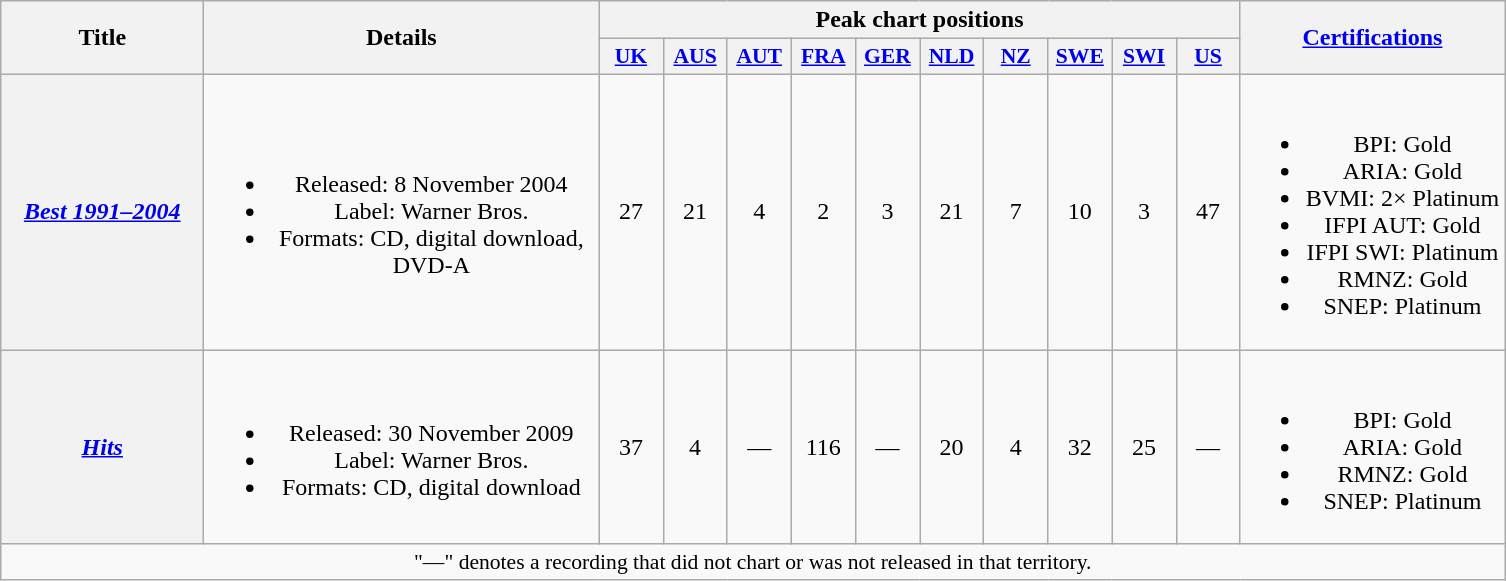<table class="wikitable plainrowheaders" style="text-align:center;">
<tr>
<th scope="col" rowspan="2" style="width:8em;">Title</th>
<th scope="col" rowspan="2" style="width:16em;">Details</th>
<th scope="col" colspan="10">Peak chart positions</th>
<th scope="col" rowspan="2"><a href='#'>Certifications</a></th>
</tr>
<tr>
<th scope="col" style="width:2.5em;font-size:90%;"><a href='#'>UK</a><br></th>
<th scope="col" style="width:2.5em;font-size:90%;"><a href='#'>AUS</a><br></th>
<th scope="col" style="width:2.5em;font-size:90%;"><a href='#'>AUT</a><br></th>
<th scope="col" style="width:2.5em;font-size:90%;"><a href='#'>FRA</a><br></th>
<th scope="col" style="width:2.5em;font-size:90%;"><a href='#'>GER</a><br></th>
<th scope="col" style="width:2.5em;font-size:90%;"><a href='#'>NLD</a><br></th>
<th scope="col" style="width:2.5em;font-size:90%;"><a href='#'>NZ</a><br></th>
<th scope="col" style="width:2.5em;font-size:90%;"><a href='#'>SWE</a><br></th>
<th scope="col" style="width:2.5em;font-size:90%;"><a href='#'>SWI</a><br></th>
<th scope="col" style="width:2.5em;font-size:90%;"><a href='#'>US</a><br></th>
</tr>
<tr>
<th scope="row"><em><a href='#'>Best 1991–2004</a></em></th>
<td><br><ul><li>Released: 8 November 2004</li><li>Label: Warner Bros.</li><li>Formats: CD, digital download, DVD-A</li></ul></td>
<td>27</td>
<td>21</td>
<td>4</td>
<td>2</td>
<td>3</td>
<td>21</td>
<td>7</td>
<td>10</td>
<td>3</td>
<td>47</td>
<td><br><ul><li>BPI: Gold</li><li>ARIA: Gold</li><li>BVMI: 2× Platinum</li><li>IFPI AUT: Gold</li><li>IFPI SWI: Platinum</li><li>RMNZ: Gold</li><li>SNEP: Platinum</li></ul></td>
</tr>
<tr>
<th scope="row"><em><a href='#'>Hits</a></em></th>
<td><br><ul><li>Released: 30 November 2009</li><li>Label: Warner Bros.</li><li>Formats: CD, digital download</li></ul></td>
<td>37</td>
<td>4</td>
<td>—</td>
<td>116</td>
<td>—</td>
<td>20</td>
<td>4</td>
<td>32</td>
<td>25</td>
<td>—</td>
<td><br><ul><li>BPI: Gold</li><li>ARIA: Gold</li><li>RMNZ: Gold</li><li>SNEP: Platinum</li></ul></td>
</tr>
<tr>
<td colspan="15" style="font-size:90%">"—" denotes a recording that did not chart or was not released in that territory.</td>
</tr>
</table>
